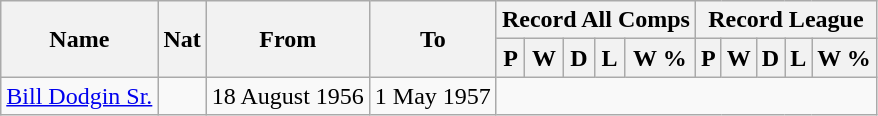<table style="text-align: center" class="wikitable">
<tr>
<th rowspan="2">Name</th>
<th rowspan="2">Nat</th>
<th rowspan="2">From</th>
<th rowspan="2">To</th>
<th colspan="5">Record All Comps</th>
<th colspan="5">Record League</th>
</tr>
<tr>
<th>P</th>
<th>W</th>
<th>D</th>
<th>L</th>
<th>W %</th>
<th>P</th>
<th>W</th>
<th>D</th>
<th>L</th>
<th>W %</th>
</tr>
<tr>
<td style="text-align:left;"><a href='#'>Bill Dodgin Sr.</a></td>
<td></td>
<td style="text-align:left;">18 August 1956</td>
<td style="text-align:left;">1 May 1957<br>
</td>
</tr>
</table>
